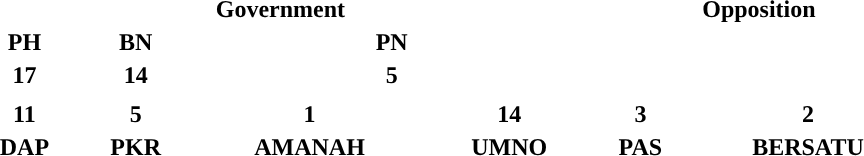<table style="width:40em;">
<tr style="text-align:center;">
<td colspan="4" style="color:"><strong>Government</strong></td>
<td colspan="2" style="color:"><strong>Opposition</strong></td>
</tr>
<tr style="text-align:center;">
<td style="color:"><strong>PH</strong></td>
<td colspan="1" style="color:"><strong>BN</strong></td>
<td colspan="2" style="color:"><strong>PN</strong></td>
</tr>
<tr style="text-align:center;">
<td style="background:"><strong>17</strong></td>
<td colspan="1" style="background:"><strong>14</strong></td>
<td colspan="2" style="background:"><strong>5</strong></td>
</tr>
<tr>
</tr>
<tr>
</tr>
<tr style="text-align:center;">
<td style="background:"><strong>11</strong></td>
<td style="background:"><strong>5</strong></td>
<td style="background:"><strong>1</strong></td>
<td style="background:"><strong>14</strong></td>
<td style="background:"><strong>3</strong></td>
<td style="background:"><strong>2</strong></td>
</tr>
<tr style="text-align:center;">
<td style="color:"><strong>DAP</strong></td>
<td style="color:"><strong>PKR</strong></td>
<td style="color:"><strong>AMANAH</strong></td>
<td style="color:"><strong>UMNO</strong></td>
<td style="color:"><strong>PAS</strong></td>
<td style="color:"><strong>BERSATU</strong></td>
</tr>
</table>
